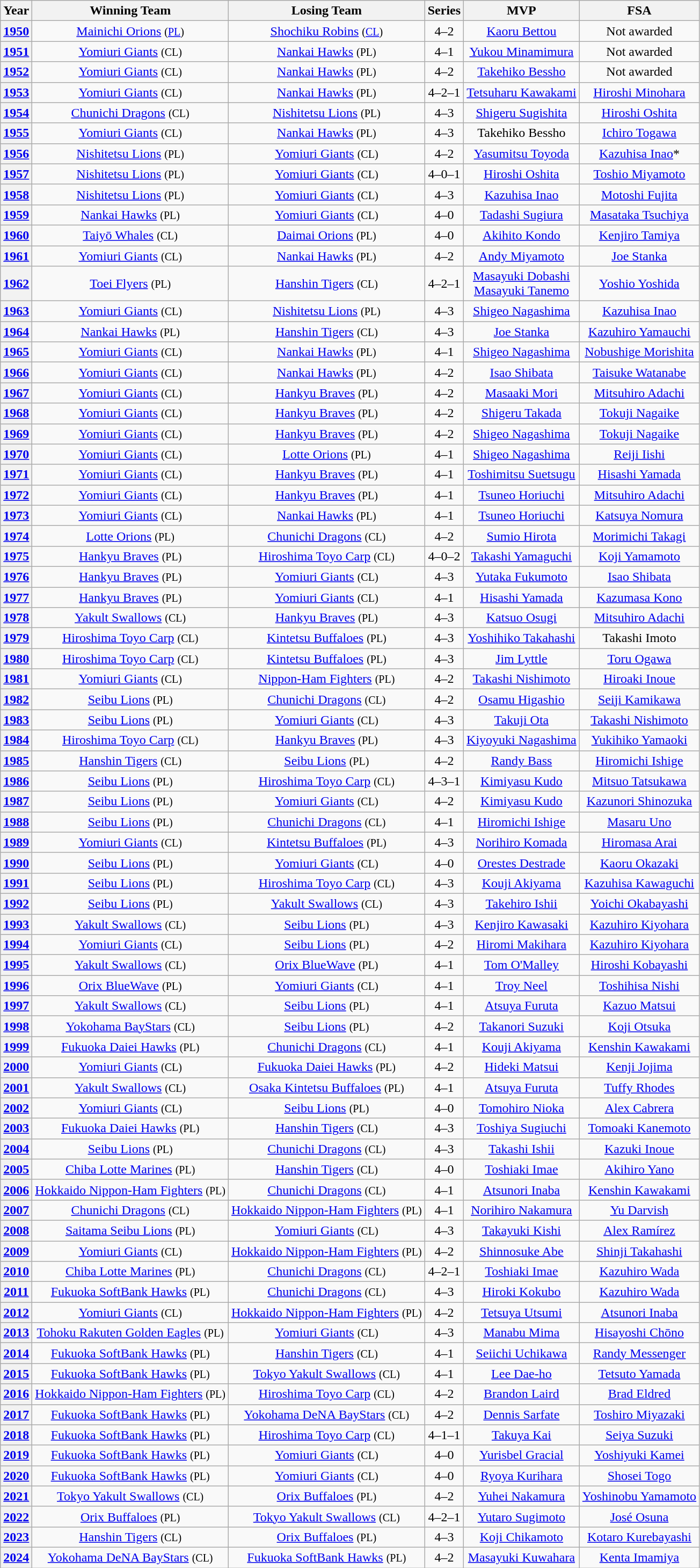<table class="wikitable sortable plainrowheaders" style="text-align:center">
<tr>
<th scope="col">Year</th>
<th scope="col">Winning Team</th>
<th scope="col">Losing Team</th>
<th scope="col">Series</th>
<th scope="col">MVP</th>
<th scope="col">FSA</th>
</tr>
<tr>
<th scope="row" style="text-align:center"><a href='#'>1950</a></th>
<td><a href='#'>Mainichi Orions</a> <small>(<a href='#'>PL</a>)</small></td>
<td><a href='#'>Shochiku Robins</a> <small>(<a href='#'>CL</a>)</small></td>
<td>4–2</td>
<td><a href='#'>Kaoru Bettou</a></td>
<td>Not awarded</td>
</tr>
<tr>
<th scope="row" style="text-align:center"><a href='#'>1951</a></th>
<td><a href='#'>Yomiuri Giants</a> <small>(CL)</small></td>
<td><a href='#'>Nankai Hawks</a> <small>(PL)</small></td>
<td>4–1</td>
<td><a href='#'>Yukou Minamimura</a></td>
<td>Not awarded</td>
</tr>
<tr>
<th scope="row" style="text-align:center"><a href='#'>1952</a></th>
<td><a href='#'>Yomiuri Giants</a> <small>(CL)</small></td>
<td><a href='#'>Nankai Hawks</a> <small>(PL)</small></td>
<td>4–2</td>
<td><a href='#'>Takehiko Bessho</a></td>
<td>Not awarded</td>
</tr>
<tr>
<th scope="row" style="text-align:center"><a href='#'>1953</a></th>
<td><a href='#'>Yomiuri Giants</a> <small>(CL)</small></td>
<td><a href='#'>Nankai Hawks</a> <small>(PL)</small></td>
<td>4–2–1</td>
<td><a href='#'>Tetsuharu Kawakami</a></td>
<td><a href='#'>Hiroshi Minohara</a></td>
</tr>
<tr>
<th scope="row" style="text-align:center"><a href='#'>1954</a></th>
<td><a href='#'>Chunichi Dragons</a> <small>(CL)</small></td>
<td><a href='#'>Nishitetsu Lions</a> <small>(PL)</small></td>
<td>4–3</td>
<td><a href='#'>Shigeru Sugishita</a></td>
<td><a href='#'>Hiroshi Oshita</a></td>
</tr>
<tr>
<th scope="row" style="text-align:center"><a href='#'>1955</a></th>
<td><a href='#'>Yomiuri Giants</a> <small>(CL)</small></td>
<td><a href='#'>Nankai Hawks</a> <small>(PL)</small></td>
<td>4–3</td>
<td>Takehiko Bessho</td>
<td><a href='#'>Ichiro Togawa</a></td>
</tr>
<tr>
<th scope="row" style="text-align:center"><a href='#'>1956</a></th>
<td><a href='#'>Nishitetsu Lions</a> <small>(PL)</small></td>
<td><a href='#'>Yomiuri Giants</a> <small>(CL)</small></td>
<td>4–2</td>
<td><a href='#'>Yasumitsu Toyoda</a></td>
<td><a href='#'>Kazuhisa Inao</a>*</td>
</tr>
<tr>
<th scope="row" style="text-align:center"><a href='#'>1957</a></th>
<td><a href='#'>Nishitetsu Lions</a> <small>(PL)</small></td>
<td><a href='#'>Yomiuri Giants</a> <small>(CL)</small></td>
<td>4–0–1</td>
<td><a href='#'>Hiroshi Oshita</a></td>
<td><a href='#'>Toshio Miyamoto</a></td>
</tr>
<tr>
<th scope="row" style="text-align:center"><a href='#'>1958</a></th>
<td><a href='#'>Nishitetsu Lions</a> <small>(PL)</small></td>
<td><a href='#'>Yomiuri Giants</a> <small>(CL)</small></td>
<td>4–3</td>
<td><a href='#'>Kazuhisa Inao</a></td>
<td><a href='#'>Motoshi Fujita</a></td>
</tr>
<tr>
<th scope="row" style="text-align:center"><a href='#'>1959</a></th>
<td><a href='#'>Nankai Hawks</a> <small>(PL)</small></td>
<td><a href='#'>Yomiuri Giants</a> <small>(CL)</small></td>
<td>4–0</td>
<td><a href='#'>Tadashi Sugiura</a></td>
<td><a href='#'>Masataka Tsuchiya</a></td>
</tr>
<tr>
<th scope="row" style="text-align:center"><a href='#'>1960</a></th>
<td><a href='#'>Taiyō Whales</a> <small>(CL)</small></td>
<td><a href='#'>Daimai Orions</a> <small>(PL)</small></td>
<td>4–0</td>
<td><a href='#'>Akihito Kondo</a></td>
<td><a href='#'>Kenjiro Tamiya</a></td>
</tr>
<tr>
<th scope="row" style="text-align:center"><a href='#'>1961</a></th>
<td><a href='#'>Yomiuri Giants</a> <small>(CL)</small></td>
<td><a href='#'>Nankai Hawks</a> <small>(PL)</small></td>
<td>4–2</td>
<td><a href='#'>Andy Miyamoto</a></td>
<td><a href='#'>Joe Stanka</a></td>
</tr>
<tr>
<th scope="row" style="text-align:center"><a href='#'>1962</a></th>
<td><a href='#'>Toei Flyers</a>  <small>(PL)</small></td>
<td><a href='#'>Hanshin Tigers</a> <small>(CL)</small></td>
<td>4–2–1</td>
<td><a href='#'>Masayuki Dobashi</a><br><a href='#'>Masayuki Tanemo</a></td>
<td><a href='#'>Yoshio Yoshida</a></td>
</tr>
<tr>
<th scope="row" style="text-align:center"><a href='#'>1963</a></th>
<td><a href='#'>Yomiuri Giants</a> <small>(CL)</small></td>
<td><a href='#'>Nishitetsu Lions</a> <small>(PL)</small></td>
<td>4–3</td>
<td><a href='#'>Shigeo Nagashima</a></td>
<td><a href='#'>Kazuhisa Inao</a></td>
</tr>
<tr>
<th scope="row" style="text-align:center"><a href='#'>1964</a></th>
<td><a href='#'>Nankai Hawks</a> <small>(PL)</small></td>
<td><a href='#'>Hanshin Tigers</a> <small>(CL)</small></td>
<td>4–3</td>
<td><a href='#'>Joe Stanka</a></td>
<td><a href='#'>Kazuhiro Yamauchi</a></td>
</tr>
<tr>
<th scope="row" style="text-align:center"><a href='#'>1965</a></th>
<td><a href='#'>Yomiuri Giants</a> <small>(CL)</small></td>
<td><a href='#'>Nankai Hawks</a> <small>(PL)</small></td>
<td>4–1</td>
<td><a href='#'>Shigeo Nagashima</a></td>
<td><a href='#'>Nobushige Morishita</a></td>
</tr>
<tr>
<th scope="row" style="text-align:center"><a href='#'>1966</a></th>
<td><a href='#'>Yomiuri Giants</a> <small>(CL)</small></td>
<td><a href='#'>Nankai Hawks</a> <small>(PL)</small></td>
<td>4–2</td>
<td><a href='#'>Isao Shibata</a></td>
<td><a href='#'>Taisuke Watanabe</a></td>
</tr>
<tr>
<th scope="row" style="text-align:center"><a href='#'>1967</a></th>
<td><a href='#'>Yomiuri Giants</a> <small>(CL)</small></td>
<td><a href='#'>Hankyu Braves</a> <small>(PL)</small></td>
<td>4–2</td>
<td><a href='#'>Masaaki Mori</a></td>
<td><a href='#'>Mitsuhiro Adachi</a></td>
</tr>
<tr>
<th scope="row" style="text-align:center"><a href='#'>1968</a></th>
<td><a href='#'>Yomiuri Giants</a> <small>(CL)</small></td>
<td><a href='#'>Hankyu Braves</a> <small>(PL)</small></td>
<td>4–2</td>
<td><a href='#'>Shigeru Takada</a></td>
<td><a href='#'>Tokuji Nagaike</a></td>
</tr>
<tr>
<th scope="row" style="text-align:center"><a href='#'>1969</a></th>
<td><a href='#'>Yomiuri Giants</a> <small>(CL)</small></td>
<td><a href='#'>Hankyu Braves</a> <small>(PL)</small></td>
<td>4–2</td>
<td><a href='#'>Shigeo Nagashima</a></td>
<td><a href='#'>Tokuji Nagaike</a></td>
</tr>
<tr>
<th scope="row" style="text-align:center"><a href='#'>1970</a></th>
<td><a href='#'>Yomiuri Giants</a> <small>(CL)</small></td>
<td><a href='#'>Lotte Orions</a> <small>(PL)</small></td>
<td>4–1</td>
<td><a href='#'>Shigeo Nagashima</a></td>
<td><a href='#'>Reiji Iishi</a></td>
</tr>
<tr>
<th scope="row" style="text-align:center"><a href='#'>1971</a></th>
<td><a href='#'>Yomiuri Giants</a> <small>(CL)</small></td>
<td><a href='#'>Hankyu Braves</a> <small>(PL)</small></td>
<td>4–1</td>
<td><a href='#'>Toshimitsu Suetsugu</a></td>
<td><a href='#'>Hisashi Yamada</a></td>
</tr>
<tr>
<th scope="row" style="text-align:center"><a href='#'>1972</a></th>
<td><a href='#'>Yomiuri Giants</a> <small>(CL)</small></td>
<td><a href='#'>Hankyu Braves</a> <small>(PL)</small></td>
<td>4–1</td>
<td><a href='#'>Tsuneo Horiuchi</a></td>
<td><a href='#'>Mitsuhiro Adachi</a></td>
</tr>
<tr>
<th scope="row" style="text-align:center"><a href='#'>1973</a></th>
<td><a href='#'>Yomiuri Giants</a> <small>(CL)</small></td>
<td><a href='#'>Nankai Hawks</a> <small>(PL)</small></td>
<td>4–1</td>
<td><a href='#'>Tsuneo Horiuchi</a></td>
<td><a href='#'>Katsuya Nomura</a></td>
</tr>
<tr>
<th scope="row" style="text-align:center"><a href='#'>1974</a></th>
<td><a href='#'>Lotte Orions</a> <small>(PL)</small></td>
<td><a href='#'>Chunichi Dragons</a> <small>(CL)</small></td>
<td>4–2</td>
<td><a href='#'>Sumio Hirota</a></td>
<td><a href='#'>Morimichi Takagi</a></td>
</tr>
<tr>
<th scope="row" style="text-align:center"><a href='#'>1975</a></th>
<td><a href='#'>Hankyu Braves</a> <small>(PL)</small></td>
<td><a href='#'>Hiroshima Toyo Carp</a> <small>(CL)</small></td>
<td>4–0–2</td>
<td><a href='#'>Takashi Yamaguchi</a></td>
<td><a href='#'>Koji Yamamoto</a></td>
</tr>
<tr>
<th scope="row" style="text-align:center"><a href='#'>1976</a></th>
<td><a href='#'>Hankyu Braves</a> <small>(PL)</small></td>
<td><a href='#'>Yomiuri Giants</a> <small>(CL)</small></td>
<td>4–3</td>
<td><a href='#'>Yutaka Fukumoto</a></td>
<td><a href='#'>Isao Shibata</a></td>
</tr>
<tr>
<th scope="row" style="text-align:center"><a href='#'>1977</a></th>
<td><a href='#'>Hankyu Braves</a> <small>(PL)</small></td>
<td><a href='#'>Yomiuri Giants</a> <small>(CL)</small></td>
<td>4–1</td>
<td><a href='#'>Hisashi Yamada</a></td>
<td><a href='#'>Kazumasa Kono</a></td>
</tr>
<tr>
<th scope="row" style="text-align:center"><a href='#'>1978</a></th>
<td><a href='#'>Yakult Swallows</a> <small>(CL)</small></td>
<td><a href='#'>Hankyu Braves</a> <small>(PL)</small></td>
<td>4–3</td>
<td><a href='#'>Katsuo Osugi</a></td>
<td><a href='#'>Mitsuhiro Adachi</a></td>
</tr>
<tr>
<th scope="row" style="text-align:center"><a href='#'>1979</a></th>
<td><a href='#'>Hiroshima Toyo Carp</a> <small>(CL)</small></td>
<td><a href='#'>Kintetsu Buffaloes</a> <small>(PL)</small></td>
<td>4–3</td>
<td><a href='#'>Yoshihiko Takahashi</a></td>
<td>Takashi Imoto</td>
</tr>
<tr>
<th scope="row" style="text-align:center"><a href='#'>1980</a></th>
<td><a href='#'>Hiroshima Toyo Carp</a> <small>(CL)</small></td>
<td><a href='#'>Kintetsu Buffaloes</a> <small>(PL)</small></td>
<td>4–3</td>
<td><a href='#'>Jim Lyttle</a></td>
<td><a href='#'>Toru Ogawa</a></td>
</tr>
<tr>
<th scope="row" style="text-align:center"><a href='#'>1981</a></th>
<td><a href='#'>Yomiuri Giants</a> <small>(CL)</small></td>
<td><a href='#'>Nippon-Ham Fighters</a> <small>(PL)</small></td>
<td>4–2</td>
<td><a href='#'>Takashi Nishimoto</a></td>
<td><a href='#'>Hiroaki Inoue</a></td>
</tr>
<tr>
<th scope="row" style="text-align:center"><a href='#'>1982</a></th>
<td><a href='#'>Seibu Lions</a> <small>(PL)</small></td>
<td><a href='#'>Chunichi Dragons</a> <small>(CL)</small></td>
<td>4–2</td>
<td><a href='#'>Osamu Higashio</a></td>
<td><a href='#'>Seiji Kamikawa</a></td>
</tr>
<tr>
<th scope="row" style="text-align:center"><a href='#'>1983</a></th>
<td><a href='#'>Seibu Lions</a> <small>(PL)</small></td>
<td><a href='#'>Yomiuri Giants</a> <small>(CL)</small></td>
<td>4–3</td>
<td><a href='#'>Takuji Ota</a></td>
<td><a href='#'>Takashi Nishimoto</a></td>
</tr>
<tr>
<th scope="row" style="text-align:center"><a href='#'>1984</a></th>
<td><a href='#'>Hiroshima Toyo Carp</a> <small>(CL)</small></td>
<td><a href='#'>Hankyu Braves</a> <small>(PL)</small></td>
<td>4–3</td>
<td><a href='#'>Kiyoyuki Nagashima</a></td>
<td><a href='#'>Yukihiko Yamaoki</a></td>
</tr>
<tr>
<th scope="row" style="text-align:center"><a href='#'>1985</a></th>
<td><a href='#'>Hanshin Tigers</a> <small>(CL)</small></td>
<td><a href='#'>Seibu Lions</a> <small>(PL)</small></td>
<td>4–2</td>
<td><a href='#'>Randy Bass</a></td>
<td><a href='#'>Hiromichi Ishige</a></td>
</tr>
<tr>
<th scope="row" style="text-align:center"><a href='#'>1986</a></th>
<td><a href='#'>Seibu Lions</a> <small>(PL)</small></td>
<td><a href='#'>Hiroshima Toyo Carp</a> <small>(CL)</small></td>
<td>4–3–1</td>
<td><a href='#'>Kimiyasu Kudo</a></td>
<td><a href='#'>Mitsuo Tatsukawa</a></td>
</tr>
<tr>
<th scope="row" style="text-align:center"><a href='#'>1987</a></th>
<td><a href='#'>Seibu Lions</a> <small>(PL)</small></td>
<td><a href='#'>Yomiuri Giants</a> <small>(CL)</small></td>
<td>4–2</td>
<td><a href='#'>Kimiyasu Kudo</a></td>
<td><a href='#'>Kazunori Shinozuka</a></td>
</tr>
<tr>
<th scope="row" style="text-align:center"><a href='#'>1988</a></th>
<td><a href='#'>Seibu Lions</a> <small>(PL)</small></td>
<td><a href='#'>Chunichi Dragons</a> <small>(CL)</small></td>
<td>4–1</td>
<td><a href='#'>Hiromichi Ishige</a></td>
<td><a href='#'>Masaru Uno</a></td>
</tr>
<tr>
<th scope="row" style="text-align:center"><a href='#'>1989</a></th>
<td><a href='#'>Yomiuri Giants</a> <small>(CL)</small></td>
<td><a href='#'>Kintetsu Buffaloes</a> <small>(PL)</small></td>
<td>4–3</td>
<td><a href='#'>Norihiro Komada</a></td>
<td><a href='#'>Hiromasa Arai</a></td>
</tr>
<tr>
<th scope="row" style="text-align:center"><a href='#'>1990</a></th>
<td><a href='#'>Seibu Lions</a> <small>(PL)</small></td>
<td><a href='#'>Yomiuri Giants</a> <small>(CL)</small></td>
<td>4–0</td>
<td><a href='#'>Orestes Destrade</a></td>
<td><a href='#'>Kaoru Okazaki</a></td>
</tr>
<tr>
<th scope="row" style="text-align:center"><a href='#'>1991</a></th>
<td><a href='#'>Seibu Lions</a> <small>(PL)</small></td>
<td><a href='#'>Hiroshima Toyo Carp</a> <small>(CL)</small></td>
<td>4–3</td>
<td><a href='#'>Kouji Akiyama</a></td>
<td><a href='#'>Kazuhisa Kawaguchi</a></td>
</tr>
<tr>
<th scope="row" style="text-align:center"><a href='#'>1992</a></th>
<td><a href='#'>Seibu Lions</a> <small>(PL)</small></td>
<td><a href='#'>Yakult Swallows</a> <small>(CL)</small></td>
<td>4–3</td>
<td><a href='#'>Takehiro Ishii</a></td>
<td><a href='#'>Yoichi Okabayashi</a></td>
</tr>
<tr>
<th scope="row" style="text-align:center"><a href='#'>1993</a></th>
<td><a href='#'>Yakult Swallows</a> <small>(CL)</small></td>
<td><a href='#'>Seibu Lions</a> <small>(PL)</small></td>
<td>4–3</td>
<td><a href='#'>Kenjiro Kawasaki</a></td>
<td><a href='#'>Kazuhiro Kiyohara</a></td>
</tr>
<tr>
<th scope="row" style="text-align:center"><a href='#'>1994</a></th>
<td><a href='#'>Yomiuri Giants</a> <small>(CL)</small></td>
<td><a href='#'>Seibu Lions</a> <small>(PL)</small></td>
<td>4–2</td>
<td><a href='#'>Hiromi Makihara</a></td>
<td><a href='#'>Kazuhiro Kiyohara</a></td>
</tr>
<tr>
<th scope="row" style="text-align:center"><a href='#'>1995</a></th>
<td><a href='#'>Yakult Swallows</a> <small>(CL)</small></td>
<td><a href='#'>Orix BlueWave</a> <small>(PL)</small></td>
<td>4–1</td>
<td><a href='#'>Tom O'Malley</a></td>
<td><a href='#'>Hiroshi Kobayashi</a></td>
</tr>
<tr>
<th scope="row" style="text-align:center"><a href='#'>1996</a></th>
<td><a href='#'>Orix BlueWave</a> <small>(PL)</small></td>
<td><a href='#'>Yomiuri Giants</a> <small>(CL)</small></td>
<td>4–1</td>
<td><a href='#'>Troy Neel</a></td>
<td><a href='#'>Toshihisa Nishi</a></td>
</tr>
<tr>
<th scope="row" style="text-align:center"><a href='#'>1997</a></th>
<td><a href='#'>Yakult Swallows</a> <small>(CL)</small></td>
<td><a href='#'>Seibu Lions</a> <small>(PL)</small></td>
<td>4–1</td>
<td><a href='#'>Atsuya Furuta</a></td>
<td><a href='#'>Kazuo Matsui</a></td>
</tr>
<tr>
<th scope="row" style="text-align:center"><a href='#'>1998</a></th>
<td><a href='#'>Yokohama BayStars</a> <small>(CL)</small></td>
<td><a href='#'>Seibu Lions</a> <small>(PL)</small></td>
<td>4–2</td>
<td><a href='#'>Takanori Suzuki</a></td>
<td><a href='#'>Koji Otsuka</a></td>
</tr>
<tr>
<th scope="row" style="text-align:center"><a href='#'>1999</a></th>
<td><a href='#'>Fukuoka Daiei Hawks</a> <small>(PL)</small></td>
<td><a href='#'>Chunichi Dragons</a> <small>(CL)</small></td>
<td>4–1</td>
<td><a href='#'>Kouji Akiyama</a></td>
<td><a href='#'>Kenshin Kawakami</a></td>
</tr>
<tr>
<th scope="row" style="text-align:center"><a href='#'>2000</a></th>
<td><a href='#'>Yomiuri Giants</a> <small>(CL)</small></td>
<td><a href='#'>Fukuoka Daiei Hawks</a> <small>(PL)</small></td>
<td>4–2</td>
<td><a href='#'>Hideki Matsui</a></td>
<td><a href='#'>Kenji Jojima</a></td>
</tr>
<tr>
<th scope="row" style="text-align:center"><a href='#'>2001</a></th>
<td><a href='#'>Yakult Swallows</a> <small>(CL)</small></td>
<td><a href='#'>Osaka Kintetsu Buffaloes</a> <small>(PL)</small></td>
<td>4–1</td>
<td><a href='#'>Atsuya Furuta</a></td>
<td><a href='#'>Tuffy Rhodes</a></td>
</tr>
<tr>
<th scope="row" style="text-align:center"><a href='#'>2002</a></th>
<td><a href='#'>Yomiuri Giants</a> <small>(CL)</small></td>
<td><a href='#'>Seibu Lions</a> <small>(PL)</small></td>
<td>4–0</td>
<td><a href='#'>Tomohiro Nioka</a></td>
<td><a href='#'>Alex Cabrera</a></td>
</tr>
<tr>
<th scope="row" style="text-align:center"><a href='#'>2003</a></th>
<td><a href='#'>Fukuoka Daiei Hawks</a> <small>(PL)</small></td>
<td><a href='#'>Hanshin Tigers</a> <small>(CL)</small></td>
<td>4–3</td>
<td><a href='#'>Toshiya Sugiuchi</a></td>
<td><a href='#'>Tomoaki Kanemoto</a></td>
</tr>
<tr>
<th scope="row" style="text-align:center"><a href='#'>2004</a></th>
<td><a href='#'>Seibu Lions</a> <small>(PL)</small></td>
<td><a href='#'>Chunichi Dragons</a> <small>(CL)</small></td>
<td>4–3</td>
<td><a href='#'>Takashi Ishii</a></td>
<td><a href='#'>Kazuki Inoue</a></td>
</tr>
<tr>
<th scope="row" style="text-align:center"><a href='#'>2005</a></th>
<td><a href='#'>Chiba Lotte Marines</a> <small>(PL)</small></td>
<td><a href='#'>Hanshin Tigers</a> <small>(CL)</small></td>
<td>4–0</td>
<td><a href='#'>Toshiaki Imae</a></td>
<td><a href='#'>Akihiro Yano</a></td>
</tr>
<tr>
<th scope="row" style="text-align:center"><a href='#'>2006</a></th>
<td><a href='#'>Hokkaido Nippon-Ham Fighters</a> <small>(PL)</small></td>
<td><a href='#'>Chunichi Dragons</a> <small>(CL)</small></td>
<td>4–1</td>
<td><a href='#'>Atsunori Inaba</a></td>
<td><a href='#'>Kenshin Kawakami</a></td>
</tr>
<tr>
<th scope="row" style="text-align:center"><a href='#'>2007</a></th>
<td><a href='#'>Chunichi Dragons</a> <small>(CL)</small></td>
<td><a href='#'>Hokkaido Nippon-Ham Fighters</a> <small>(PL)</small></td>
<td>4–1</td>
<td><a href='#'>Norihiro Nakamura</a></td>
<td><a href='#'>Yu Darvish</a></td>
</tr>
<tr>
<th scope="row" style="text-align:center"><a href='#'>2008</a></th>
<td><a href='#'>Saitama Seibu Lions</a> <small>(PL)</small></td>
<td><a href='#'>Yomiuri Giants</a> <small>(CL)</small></td>
<td>4–3</td>
<td><a href='#'>Takayuki Kishi</a></td>
<td><a href='#'>Alex Ramírez</a></td>
</tr>
<tr>
<th scope="row" style="text-align:center"><a href='#'>2009</a></th>
<td><a href='#'>Yomiuri Giants</a> <small>(CL)</small></td>
<td><a href='#'>Hokkaido Nippon-Ham Fighters</a> <small>(PL)</small></td>
<td>4–2</td>
<td><a href='#'>Shinnosuke Abe</a></td>
<td><a href='#'>Shinji Takahashi</a></td>
</tr>
<tr>
<th scope="row" style="text-align:center"><a href='#'>2010</a></th>
<td><a href='#'>Chiba Lotte Marines</a> <small>(PL)</small></td>
<td><a href='#'>Chunichi Dragons</a> <small>(CL)</small></td>
<td>4–2–1</td>
<td><a href='#'>Toshiaki Imae</a></td>
<td><a href='#'>Kazuhiro Wada</a></td>
</tr>
<tr>
<th scope="row" style="text-align:center"><a href='#'>2011</a></th>
<td><a href='#'>Fukuoka SoftBank Hawks</a> <small>(PL)</small></td>
<td><a href='#'>Chunichi Dragons</a> <small>(CL)</small></td>
<td>4–3</td>
<td><a href='#'>Hiroki Kokubo</a></td>
<td><a href='#'>Kazuhiro Wada</a></td>
</tr>
<tr>
<th scope="row" style="text-align:center"><a href='#'>2012</a></th>
<td><a href='#'>Yomiuri Giants</a> <small>(CL)</small></td>
<td><a href='#'>Hokkaido Nippon-Ham Fighters</a> <small>(PL)</small></td>
<td>4–2</td>
<td><a href='#'>Tetsuya Utsumi</a></td>
<td><a href='#'>Atsunori Inaba</a></td>
</tr>
<tr>
<th scope="row" style="text-align:center"><a href='#'>2013</a></th>
<td><a href='#'>Tohoku Rakuten Golden Eagles</a> <small>(PL)</small></td>
<td><a href='#'>Yomiuri Giants</a> <small>(CL)</small></td>
<td>4–3</td>
<td><a href='#'>Manabu Mima</a></td>
<td><a href='#'>Hisayoshi Chōno</a></td>
</tr>
<tr>
<th scope="row" style="text-align:center"><a href='#'>2014</a></th>
<td><a href='#'>Fukuoka SoftBank Hawks</a> <small>(PL)</small></td>
<td><a href='#'>Hanshin Tigers</a> <small>(CL)</small></td>
<td>4–1</td>
<td><a href='#'>Seiichi Uchikawa</a></td>
<td><a href='#'>Randy Messenger</a></td>
</tr>
<tr>
<th scope="row" style="text-align:center"><a href='#'>2015</a></th>
<td><a href='#'>Fukuoka SoftBank Hawks</a> <small>(PL)</small></td>
<td><a href='#'>Tokyo Yakult Swallows</a> <small>(CL)</small></td>
<td>4–1</td>
<td><a href='#'>Lee Dae-ho</a></td>
<td><a href='#'>Tetsuto Yamada</a></td>
</tr>
<tr>
<th scope="row" style="text-align:center"><a href='#'>2016</a></th>
<td><a href='#'>Hokkaido Nippon-Ham Fighters</a> <small>(PL)</small></td>
<td><a href='#'>Hiroshima Toyo Carp</a> <small>(CL)</small></td>
<td>4–2</td>
<td><a href='#'>Brandon Laird</a></td>
<td><a href='#'>Brad Eldred</a></td>
</tr>
<tr>
<th scope="row" style="text-align:center"><a href='#'>2017</a></th>
<td><a href='#'>Fukuoka SoftBank Hawks</a> <small>(PL)</small></td>
<td><a href='#'>Yokohama DeNA BayStars</a> <small>(CL)</small></td>
<td>4–2</td>
<td><a href='#'>Dennis Sarfate</a></td>
<td><a href='#'>Toshiro Miyazaki</a></td>
</tr>
<tr>
<th scope="row" style="text-align:center"><a href='#'>2018</a></th>
<td><a href='#'>Fukuoka SoftBank Hawks</a> <small>(PL)</small></td>
<td><a href='#'>Hiroshima Toyo Carp</a> <small>(CL)</small></td>
<td>4–1–1</td>
<td><a href='#'>Takuya Kai</a></td>
<td><a href='#'>Seiya Suzuki</a></td>
</tr>
<tr>
<th scope="row" style="text-align:center"><a href='#'>2019</a></th>
<td><a href='#'>Fukuoka SoftBank Hawks</a> <small>(PL)</small></td>
<td><a href='#'>Yomiuri Giants</a> <small>(CL)</small></td>
<td>4–0</td>
<td><a href='#'>Yurisbel Gracial</a></td>
<td><a href='#'>Yoshiyuki Kamei</a></td>
</tr>
<tr>
<th scope="row" style="text-align:center"><a href='#'>2020</a></th>
<td><a href='#'>Fukuoka SoftBank Hawks</a> <small>(PL)</small></td>
<td><a href='#'>Yomiuri Giants</a> <small>(CL)</small></td>
<td>4–0</td>
<td><a href='#'>Ryoya Kurihara</a></td>
<td><a href='#'>Shosei Togo</a></td>
</tr>
<tr>
<th scope="row" style="text-align:center"><a href='#'>2021</a></th>
<td><a href='#'>Tokyo Yakult Swallows</a> <small>(CL)</small></td>
<td><a href='#'>Orix Buffaloes</a> <small>(PL)</small></td>
<td>4–2</td>
<td><a href='#'>Yuhei Nakamura</a></td>
<td><a href='#'>Yoshinobu Yamamoto</a></td>
</tr>
<tr>
<th scope="row" style="text-align:center"><a href='#'>2022</a></th>
<td><a href='#'>Orix Buffaloes</a> <small>(PL)</small></td>
<td><a href='#'>Tokyo Yakult Swallows</a> <small>(CL)</small></td>
<td>4–2–1</td>
<td><a href='#'>Yutaro Sugimoto</a></td>
<td><a href='#'>José Osuna</a></td>
</tr>
<tr>
<th scope="row" style="text-align:center"><a href='#'>2023</a></th>
<td><a href='#'>Hanshin Tigers</a> <small>(CL)</small></td>
<td><a href='#'>Orix Buffaloes</a> <small>(PL)</small></td>
<td>4–3</td>
<td><a href='#'>Koji Chikamoto</a></td>
<td><a href='#'>Kotaro Kurebayashi</a></td>
</tr>
<tr>
<th scope="row" style="text-align:center"><a href='#'>2024</a></th>
<td><a href='#'>Yokohama DeNA BayStars</a> <small>(CL)</small></td>
<td><a href='#'>Fukuoka SoftBank Hawks</a> <small>(PL)</small></td>
<td>4–2</td>
<td><a href='#'>Masayuki Kuwahara</a></td>
<td><a href='#'>Kenta Imamiya</a></td>
</tr>
</table>
